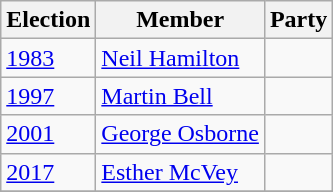<table class="wikitable">
<tr>
<th>Election</th>
<th>Member</th>
<th colspan="2">Party</th>
</tr>
<tr>
<td><a href='#'>1983</a></td>
<td><a href='#'>Neil Hamilton</a></td>
<td></td>
</tr>
<tr>
<td><a href='#'>1997</a></td>
<td><a href='#'>Martin Bell</a></td>
<td></td>
</tr>
<tr>
<td><a href='#'>2001</a></td>
<td><a href='#'>George Osborne</a></td>
<td></td>
</tr>
<tr>
<td><a href='#'>2017</a></td>
<td><a href='#'>Esther McVey</a></td>
<td></td>
</tr>
<tr>
</tr>
</table>
